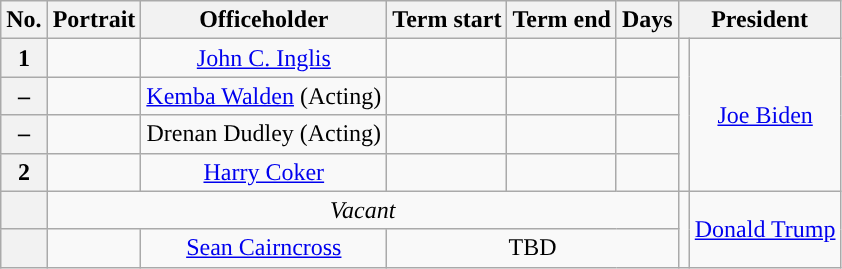<table class="wikitable" style="text-align: center;">
<tr>
<th>No.</th>
<th>Portrait</th>
<th>Officeholder</th>
<th>Term start</th>
<th>Term end</th>
<th>Days</th>
<th colspan="2">President</th>
</tr>
<tr>
<th style="background:">1</th>
<td></td>
<td><a href='#'>John C. Inglis</a></td>
<td></td>
<td></td>
<td></td>
<td rowspan="4" style="background: "></td>
<td rowspan="4"><a href='#'>Joe Biden</a></td>
</tr>
<tr>
<th>–</th>
<td></td>
<td><a href='#'>Kemba Walden</a> (Acting)</td>
<td></td>
<td></td>
<td></td>
</tr>
<tr>
<th>–</th>
<td></td>
<td>Drenan Dudley (Acting)</td>
<td></td>
<td></td>
<td></td>
</tr>
<tr>
<th style="background:">2</th>
<td></td>
<td><a href='#'>Harry Coker</a></td>
<td></td>
<td></td>
<td></td>
</tr>
<tr>
<th></th>
<td colspan=5><em>Vacant</em></td>
<td rowspan="4" style="background: "></td>
<td rowspan="4"><a href='#'>Donald Trump</a></td>
</tr>
<tr>
<th style="background:"></th>
<td></td>
<td><a href='#'>Sean Cairncross</a></td>
<td colspan="3">TBD</td>
</tr>
</table>
